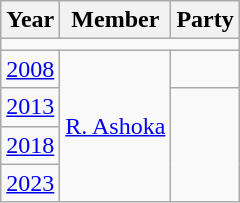<table class="wikitable sortable">
<tr>
<th>Year</th>
<th>Member</th>
<th colspan="2">Party</th>
</tr>
<tr>
<td colspan=4></td>
</tr>
<tr>
<td><a href='#'>2008</a></td>
<td rowspan="4"><a href='#'>R. Ashoka</a></td>
<td></td>
</tr>
<tr>
<td><a href='#'>2013</a></td>
</tr>
<tr>
<td><a href='#'>2018</a></td>
</tr>
<tr>
<td><a href='#'>2023</a></td>
</tr>
</table>
